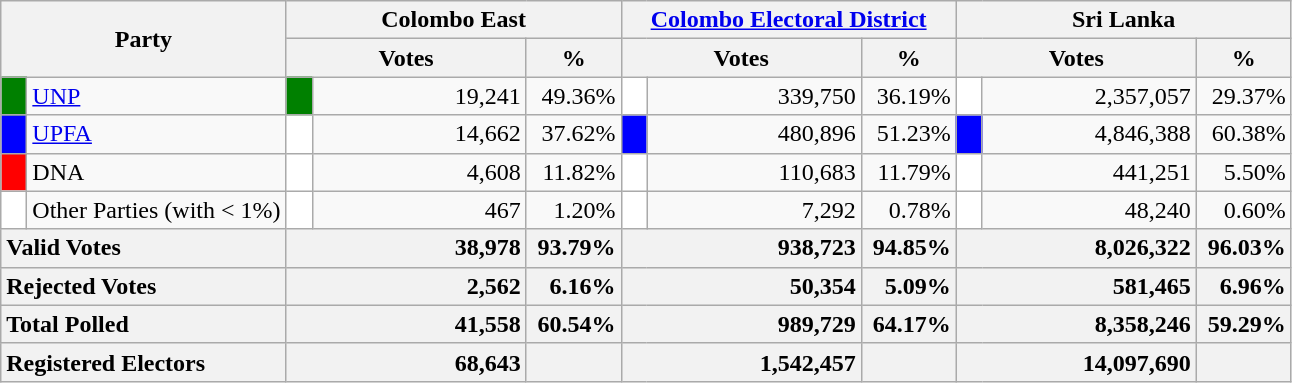<table class="wikitable">
<tr>
<th colspan="2" width="144px"rowspan="2">Party</th>
<th colspan="3" width="216px">Colombo East</th>
<th colspan="3" width="216px"><a href='#'>Colombo Electoral District</a></th>
<th colspan="3" width="216px">Sri Lanka</th>
</tr>
<tr>
<th colspan="2" width="144px">Votes</th>
<th>%</th>
<th colspan="2" width="144px">Votes</th>
<th>%</th>
<th colspan="2" width="144px">Votes</th>
<th>%</th>
</tr>
<tr>
<td style="background-color:green;" width="10px"></td>
<td style="text-align:left;"><a href='#'>UNP</a></td>
<td style="background-color:green;" width="10px"></td>
<td style="text-align:right;">19,241</td>
<td style="text-align:right;">49.36%</td>
<td style="background-color:white;" width="10px"></td>
<td style="text-align:right;">339,750</td>
<td style="text-align:right;">36.19%</td>
<td style="background-color:white;" width="10px"></td>
<td style="text-align:right;">2,357,057</td>
<td style="text-align:right;">29.37%</td>
</tr>
<tr>
<td style="background-color:blue;" width="10px"></td>
<td style="text-align:left;"><a href='#'>UPFA</a></td>
<td style="background-color:white;" width="10px"></td>
<td style="text-align:right;">14,662</td>
<td style="text-align:right;">37.62%</td>
<td style="background-color:blue;" width="10px"></td>
<td style="text-align:right;">480,896</td>
<td style="text-align:right;">51.23%</td>
<td style="background-color:blue;" width="10px"></td>
<td style="text-align:right;">4,846,388</td>
<td style="text-align:right;">60.38%</td>
</tr>
<tr>
<td style="background-color:red;" width="10px"></td>
<td style="text-align:left;">DNA</td>
<td style="background-color:white;" width="10px"></td>
<td style="text-align:right;">4,608</td>
<td style="text-align:right;">11.82%</td>
<td style="background-color:white;" width="10px"></td>
<td style="text-align:right;">110,683</td>
<td style="text-align:right;">11.79%</td>
<td style="background-color:white;" width="10px"></td>
<td style="text-align:right;">441,251</td>
<td style="text-align:right;">5.50%</td>
</tr>
<tr>
<td style="background-color:white;" width="10px"></td>
<td style="text-align:left;">Other Parties (with < 1%)</td>
<td style="background-color:white;" width="10px"></td>
<td style="text-align:right;">467</td>
<td style="text-align:right;">1.20%</td>
<td style="background-color:white;" width="10px"></td>
<td style="text-align:right;">7,292</td>
<td style="text-align:right;">0.78%</td>
<td style="background-color:white;" width="10px"></td>
<td style="text-align:right;">48,240</td>
<td style="text-align:right;">0.60%</td>
</tr>
<tr>
<th colspan="2" width="144px"style="text-align:left;">Valid Votes</th>
<th style="text-align:right;"colspan="2" width="144px">38,978</th>
<th style="text-align:right;">93.79%</th>
<th style="text-align:right;"colspan="2" width="144px">938,723</th>
<th style="text-align:right;">94.85%</th>
<th style="text-align:right;"colspan="2" width="144px">8,026,322</th>
<th style="text-align:right;">96.03%</th>
</tr>
<tr>
<th colspan="2" width="144px"style="text-align:left;">Rejected Votes</th>
<th style="text-align:right;"colspan="2" width="144px">2,562</th>
<th style="text-align:right;">6.16%</th>
<th style="text-align:right;"colspan="2" width="144px">50,354</th>
<th style="text-align:right;">5.09%</th>
<th style="text-align:right;"colspan="2" width="144px">581,465</th>
<th style="text-align:right;">6.96%</th>
</tr>
<tr>
<th colspan="2" width="144px"style="text-align:left;">Total Polled</th>
<th style="text-align:right;"colspan="2" width="144px">41,558</th>
<th style="text-align:right;">60.54%</th>
<th style="text-align:right;"colspan="2" width="144px">989,729</th>
<th style="text-align:right;">64.17%</th>
<th style="text-align:right;"colspan="2" width="144px">8,358,246</th>
<th style="text-align:right;">59.29%</th>
</tr>
<tr>
<th colspan="2" width="144px"style="text-align:left;">Registered Electors</th>
<th style="text-align:right;"colspan="2" width="144px">68,643</th>
<th></th>
<th style="text-align:right;"colspan="2" width="144px">1,542,457</th>
<th></th>
<th style="text-align:right;"colspan="2" width="144px">14,097,690</th>
<th></th>
</tr>
</table>
